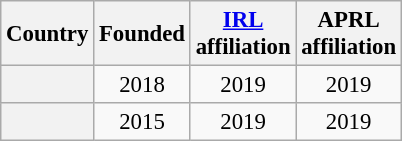<table class="wikitable sortable plainrowheaders" style="text-align:center; font-size:95%">
<tr>
<th>Country</th>
<th>Founded</th>
<th><a href='#'>IRL</a><br>affiliation</th>
<th>APRL<br>affiliation</th>
</tr>
<tr>
<th scope=row></th>
<td>2018</td>
<td>2019</td>
<td>2019</td>
</tr>
<tr>
<th scope=row></th>
<td>2015</td>
<td>2019</td>
<td>2019</td>
</tr>
</table>
